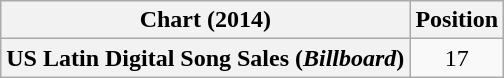<table class="wikitable plainrowheaders" style="text-align:center">
<tr>
<th scope="col">Chart (2014)</th>
<th scope="col">Position</th>
</tr>
<tr>
<th scope="row">US Latin Digital Song Sales (<em>Billboard</em>)</th>
<td>17</td>
</tr>
</table>
